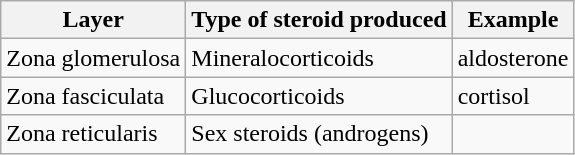<table class="wikitable">
<tr>
<th>Layer</th>
<th>Type of steroid produced</th>
<th>Example</th>
</tr>
<tr>
<td>Zona glomerulosa</td>
<td>Mineralocorticoids</td>
<td>aldosterone</td>
</tr>
<tr>
<td>Zona fasciculata</td>
<td>Glucocorticoids</td>
<td>cortisol</td>
</tr>
<tr>
<td>Zona reticularis</td>
<td>Sex steroids (androgens)</td>
<td></td>
</tr>
</table>
